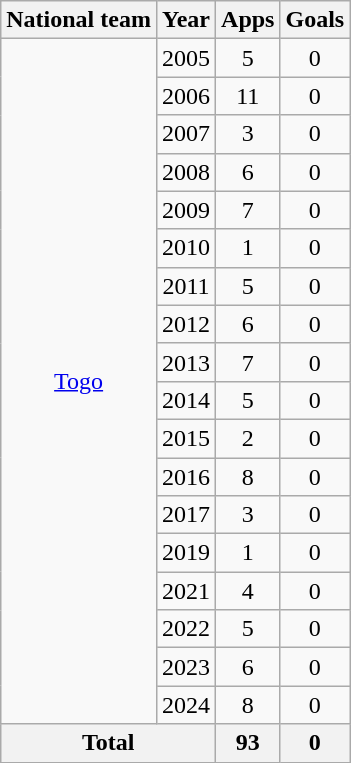<table class="wikitable" style="text-align:center">
<tr>
<th>National team</th>
<th>Year</th>
<th>Apps</th>
<th>Goals</th>
</tr>
<tr>
<td rowspan="18"><a href='#'>Togo</a></td>
<td>2005</td>
<td>5</td>
<td>0</td>
</tr>
<tr>
<td>2006</td>
<td>11</td>
<td>0</td>
</tr>
<tr>
<td>2007</td>
<td>3</td>
<td>0</td>
</tr>
<tr>
<td>2008</td>
<td>6</td>
<td>0</td>
</tr>
<tr>
<td>2009</td>
<td>7</td>
<td>0</td>
</tr>
<tr>
<td>2010</td>
<td>1</td>
<td>0</td>
</tr>
<tr>
<td>2011</td>
<td>5</td>
<td>0</td>
</tr>
<tr>
<td>2012</td>
<td>6</td>
<td>0</td>
</tr>
<tr>
<td>2013</td>
<td>7</td>
<td>0</td>
</tr>
<tr>
<td>2014</td>
<td>5</td>
<td>0</td>
</tr>
<tr>
<td>2015</td>
<td>2</td>
<td>0</td>
</tr>
<tr>
<td>2016</td>
<td>8</td>
<td>0</td>
</tr>
<tr>
<td>2017</td>
<td>3</td>
<td>0</td>
</tr>
<tr>
<td>2019</td>
<td>1</td>
<td>0</td>
</tr>
<tr>
<td>2021</td>
<td>4</td>
<td>0</td>
</tr>
<tr>
<td>2022</td>
<td>5</td>
<td>0</td>
</tr>
<tr>
<td>2023</td>
<td>6</td>
<td>0</td>
</tr>
<tr>
<td>2024</td>
<td>8</td>
<td>0</td>
</tr>
<tr>
<th colspan="2">Total</th>
<th>93</th>
<th>0</th>
</tr>
</table>
